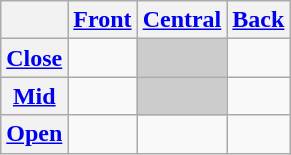<table class="wikitable" style="text-align:center;">
<tr>
<th></th>
<th><a href='#'>Front</a></th>
<th><a href='#'>Central</a></th>
<th><a href='#'>Back</a></th>
</tr>
<tr>
<th><a href='#'>Close</a></th>
<td></td>
<td style="background:#CCC;"></td>
<td></td>
</tr>
<tr>
<th><a href='#'>Mid</a></th>
<td></td>
<td style="background:#CCC;"></td>
<td></td>
</tr>
<tr>
<th><a href='#'>Open</a></th>
<td></td>
<td></td>
<td></td>
</tr>
</table>
